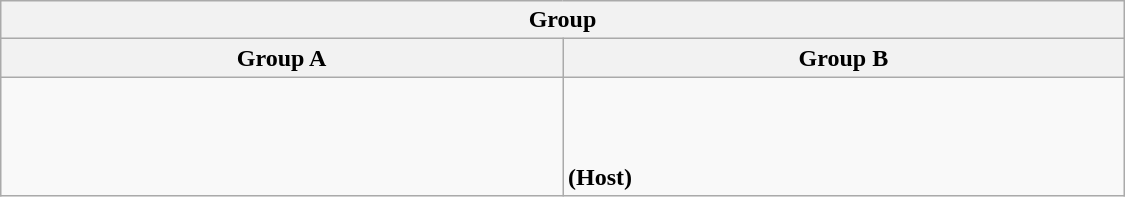<table class="wikitable" width=750>
<tr>
<th colspan="2">Group</th>
</tr>
<tr>
<th width=25%>Group A</th>
<th width=25%>Group B</th>
</tr>
<tr>
<td><br><br>
<br>
<br>
</td>
<td><br><br>
<br>
 <strong>(Host)</strong><br>
</td>
</tr>
</table>
